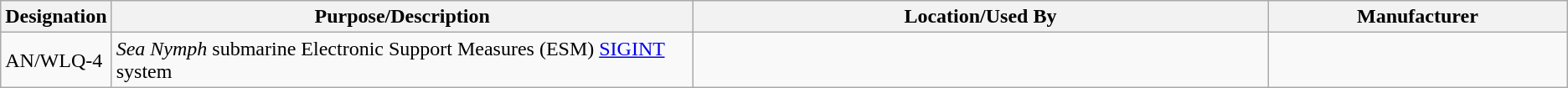<table class="wikitable sortable">
<tr>
<th scope="col">Designation</th>
<th scope="col" style="width: 500px;">Purpose/Description</th>
<th scope="col" style="width: 500px;">Location/Used By</th>
<th scope="col" style="width: 250px;">Manufacturer</th>
</tr>
<tr>
<td>AN/WLQ-4</td>
<td><em>Sea Nymph</em> submarine Electronic Support Measures (ESM) <a href='#'>SIGINT</a> system</td>
<td></td>
<td></td>
</tr>
</table>
